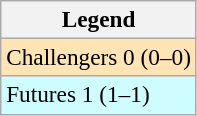<table class=wikitable style=font-size:97%>
<tr>
<th>Legend</th>
</tr>
<tr style="background:moccasin;">
<td>Challengers 0 (0–0)</td>
</tr>
<tr style="background:#cffcff;">
<td>Futures 1 (1–1)</td>
</tr>
</table>
